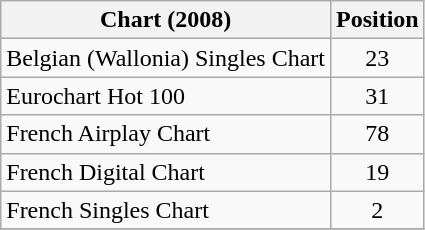<table class="wikitable sortable">
<tr>
<th>Chart (2008)</th>
<th>Position</th>
</tr>
<tr>
<td>Belgian (Wallonia) Singles Chart</td>
<td align="center">23</td>
</tr>
<tr>
<td>Eurochart Hot 100</td>
<td align="center">31</td>
</tr>
<tr>
<td>French Airplay Chart</td>
<td align="center">78</td>
</tr>
<tr>
<td>French Digital Chart</td>
<td align="center">19</td>
</tr>
<tr>
<td>French Singles Chart</td>
<td align="center">2</td>
</tr>
<tr>
</tr>
</table>
